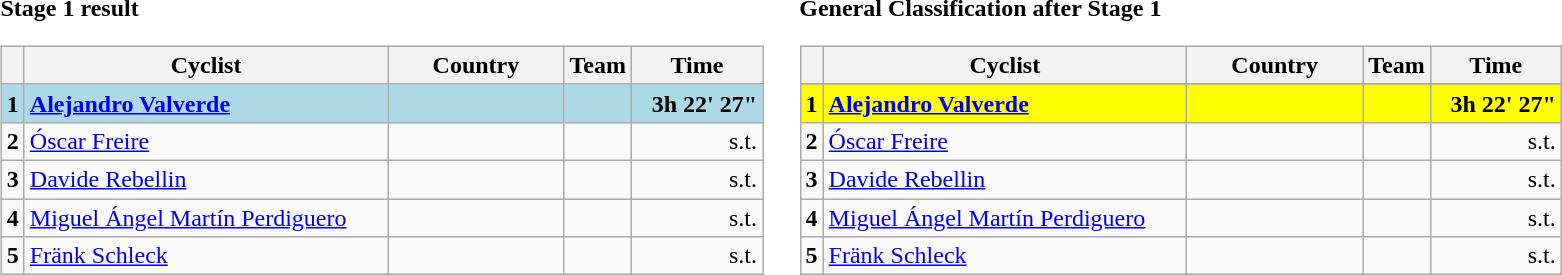<table>
<tr>
<td><strong>Stage 1 result</strong><br><table class="wikitable">
<tr>
<th></th>
<th width="235">Cyclist</th>
<th width="110">Country</th>
<th width="20">Team</th>
<th width="80">Time</th>
</tr>
<tr style="background:lightblue">
<td><strong>1</strong></td>
<td><strong><a href='#'>Alejandro Valverde</a></strong></td>
<td><strong></strong></td>
<td><strong></strong></td>
<td align=right><strong>3h 22' 27"</strong></td>
</tr>
<tr>
<td><strong>2</strong></td>
<td><a href='#'>Óscar Freire</a></td>
<td></td>
<td></td>
<td align=right>s.t.</td>
</tr>
<tr>
<td><strong>3</strong></td>
<td><a href='#'>Davide Rebellin</a></td>
<td></td>
<td></td>
<td align=right>s.t.</td>
</tr>
<tr>
<td><strong>4</strong></td>
<td><a href='#'>Miguel Ángel Martín Perdiguero</a></td>
<td></td>
<td></td>
<td align=right>s.t.</td>
</tr>
<tr>
<td><strong>5</strong></td>
<td><a href='#'>Fränk Schleck</a></td>
<td></td>
<td></td>
<td align=right>s.t.</td>
</tr>
</table>
</td>
<td></td>
<td><strong>General Classification after Stage 1</strong><br><table class="wikitable">
<tr>
<th></th>
<th width="235">Cyclist</th>
<th width="110">Country</th>
<th width="20">Team</th>
<th width="80">Time</th>
</tr>
<tr>
</tr>
<tr style="background:yellow">
<td><strong>1</strong></td>
<td><strong><a href='#'>Alejandro Valverde</a></strong></td>
<td><strong></strong></td>
<td><strong></strong></td>
<td align=right><strong>3h 22' 27"</strong></td>
</tr>
<tr>
<td><strong>2</strong></td>
<td><a href='#'>Óscar Freire</a></td>
<td></td>
<td></td>
<td align=right>s.t.</td>
</tr>
<tr>
<td><strong>3</strong></td>
<td><a href='#'>Davide Rebellin</a></td>
<td></td>
<td></td>
<td align=right>s.t.</td>
</tr>
<tr>
<td><strong>4</strong></td>
<td><a href='#'>Miguel Ángel Martín Perdiguero</a></td>
<td></td>
<td></td>
<td align=right>s.t.</td>
</tr>
<tr>
<td><strong>5</strong></td>
<td><a href='#'>Fränk Schleck</a></td>
<td></td>
<td></td>
<td align=right>s.t.</td>
</tr>
</table>
</td>
</tr>
</table>
